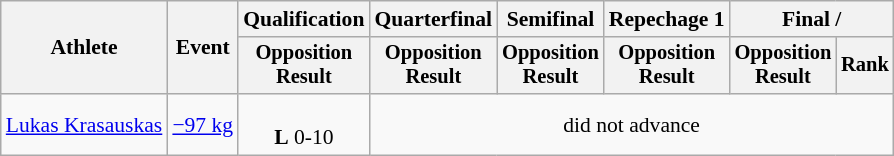<table class="wikitable" style="font-size:90%">
<tr>
<th rowspan=2>Athlete</th>
<th rowspan=2>Event</th>
<th>Qualification</th>
<th>Quarterfinal</th>
<th>Semifinal</th>
<th>Repechage 1</th>
<th colspan=2>Final / </th>
</tr>
<tr style="font-size: 95%">
<th>Opposition<br>Result</th>
<th>Opposition<br>Result</th>
<th>Opposition<br>Result</th>
<th>Opposition<br>Result</th>
<th>Opposition<br>Result</th>
<th>Rank</th>
</tr>
<tr align=center>
<td align=left><a href='#'>Lukas Krasauskas</a></td>
<td align=left><a href='#'>−97 kg</a></td>
<td><br><strong>L</strong> 0-10</td>
<td colspan=5>did not advance</td>
</tr>
</table>
